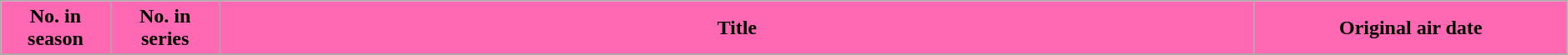<table class="wikitable plainrowheaders" style="width:99%;">
<tr>
<th scope="col" style="background-color: #FF69B4; color: #000000;" width=7%>No. in<br>season</th>
<th scope="col" style="background-color: #FF69B4; color: #000000;" width=7%>No. in<br>series</th>
<th scope="col" style="background-color: #FF69B4; color: #000000;">Title</th>
<th scope="col" style="background-color: #FF69B4; color: #000000;" width=20%>Original air date</th>
</tr>
<tr>
</tr>
</table>
